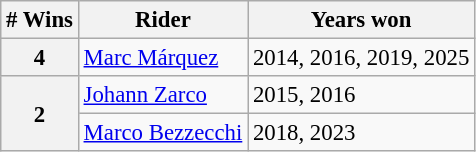<table class="wikitable" style="font-size: 95%;">
<tr>
<th># Wins</th>
<th>Rider</th>
<th>Years won</th>
</tr>
<tr>
<th>4</th>
<td> <a href='#'>Marc Márquez</a></td>
<td>2014, 2016, 2019, 2025</td>
</tr>
<tr>
<th rowspan=2>2</th>
<td> <a href='#'>Johann Zarco</a></td>
<td>2015, 2016</td>
</tr>
<tr>
<td> <a href='#'>Marco Bezzecchi</a></td>
<td>2018, 2023</td>
</tr>
</table>
